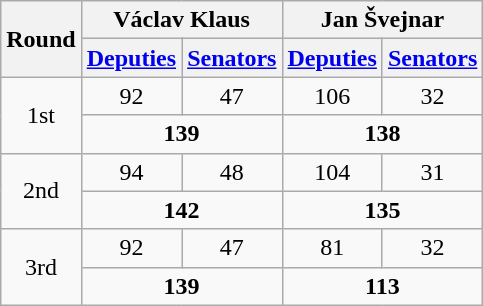<table class="wikitable">
<tr>
<th rowspan="2">Round</th>
<th colspan="2">Václav Klaus</th>
<th colspan="2">Jan Švejnar</th>
</tr>
<tr>
<th><a href='#'>Deputies</a></th>
<th><a href='#'>Senators</a></th>
<th><a href='#'>Deputies</a></th>
<th><a href='#'>Senators</a></th>
</tr>
<tr>
<td rowspan="2" style="text-align:center;">1st</td>
<td align=center>92</td>
<td align=center>47</td>
<td align=center>106</td>
<td align=center>32</td>
</tr>
<tr style="text-align:center;">
<td colspan="2"><strong>139</strong></td>
<td colspan="2"><strong>138</strong></td>
</tr>
<tr>
<td rowspan="2" style="text-align:center;">2nd</td>
<td align=center>94</td>
<td align=center>48</td>
<td align=center>104</td>
<td align=center>31</td>
</tr>
<tr style="text-align:center;">
<td colspan="2"><strong>142</strong></td>
<td colspan="2"><strong>135</strong></td>
</tr>
<tr>
<td rowspan="2" style="text-align:center;">3rd</td>
<td align=center>92</td>
<td align=center>47</td>
<td align=center>81</td>
<td align=center>32</td>
</tr>
<tr style="text-align:center;">
<td colspan="2"><strong>139</strong></td>
<td colspan="2"><strong>113</strong></td>
</tr>
</table>
